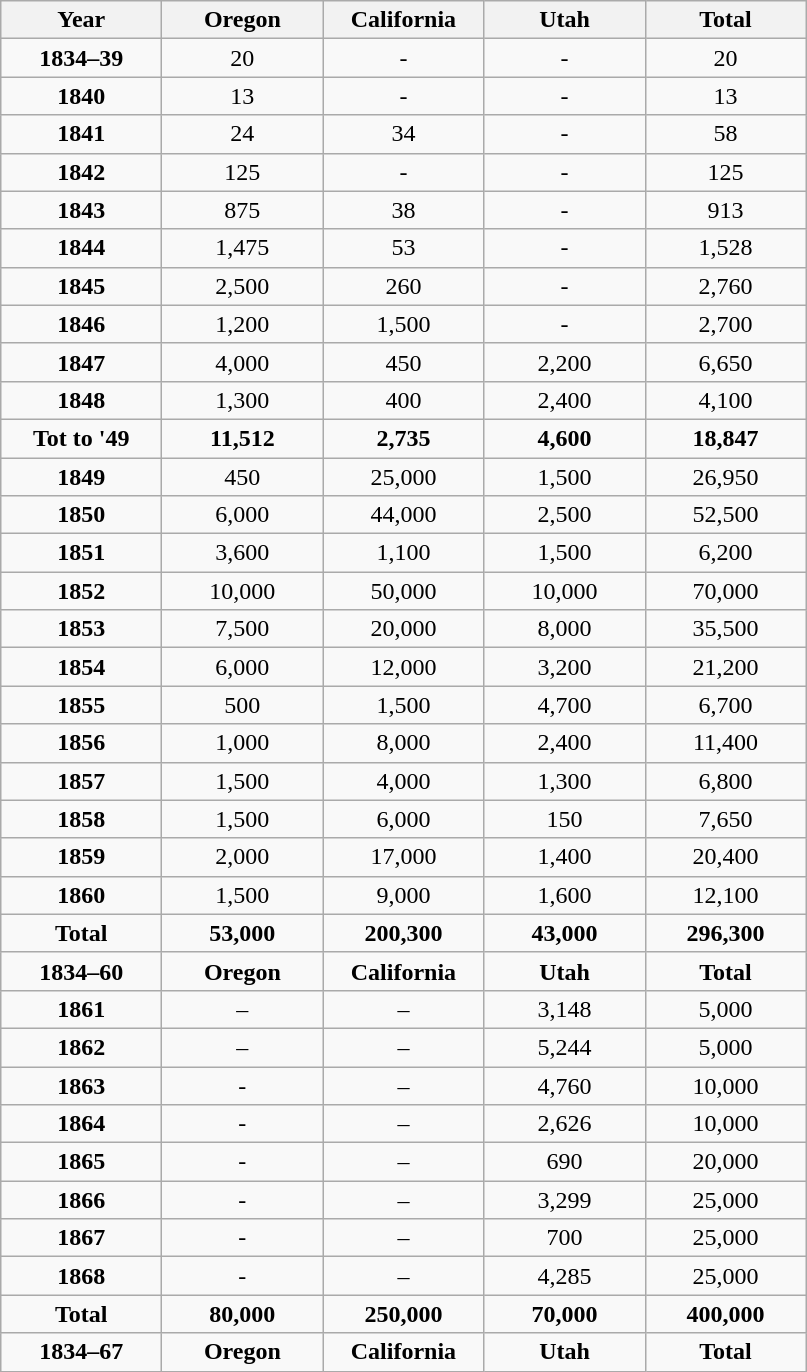<table class="wikitable" style="text-align:center">
<tr>
<th style="width:100px;">Year</th>
<th style="width:100px;">Oregon</th>
<th style="width:100px;">California</th>
<th style="width:100px;">Utah</th>
<th style="width:100px;">Total</th>
</tr>
<tr>
<td><strong>1834–39</strong></td>
<td>20</td>
<td>-</td>
<td>-</td>
<td>20</td>
</tr>
<tr>
<td><strong>1840</strong></td>
<td>13</td>
<td>-</td>
<td>-</td>
<td>13</td>
</tr>
<tr>
<td><strong>1841</strong></td>
<td>24</td>
<td>34</td>
<td>-</td>
<td>58</td>
</tr>
<tr>
<td><strong>1842</strong></td>
<td>125</td>
<td>-</td>
<td>-</td>
<td>125</td>
</tr>
<tr>
<td><strong>1843</strong></td>
<td>875</td>
<td>38</td>
<td>-</td>
<td>913</td>
</tr>
<tr>
<td><strong>1844</strong></td>
<td>1,475</td>
<td>53</td>
<td>-</td>
<td>1,528</td>
</tr>
<tr>
<td><strong>1845</strong></td>
<td>2,500</td>
<td>260</td>
<td>-</td>
<td>2,760</td>
</tr>
<tr>
<td><strong>1846</strong></td>
<td>1,200</td>
<td>1,500</td>
<td>-</td>
<td>2,700</td>
</tr>
<tr>
<td><strong>1847</strong></td>
<td>4,000</td>
<td>450</td>
<td>2,200</td>
<td>6,650</td>
</tr>
<tr>
<td><strong>1848</strong></td>
<td>1,300</td>
<td>400</td>
<td>2,400</td>
<td>4,100</td>
</tr>
<tr>
<td><strong>Tot to '49</strong></td>
<td><strong>11,512</strong></td>
<td><strong>2,735</strong></td>
<td><strong>4,600 </strong></td>
<td><strong>18,847</strong></td>
</tr>
<tr>
<td><strong>1849</strong></td>
<td>450</td>
<td>25,000</td>
<td>1,500</td>
<td>26,950</td>
</tr>
<tr>
<td><strong>1850</strong></td>
<td>6,000</td>
<td>44,000</td>
<td>2,500</td>
<td>52,500</td>
</tr>
<tr>
<td><strong>1851</strong></td>
<td>3,600</td>
<td>1,100</td>
<td>1,500</td>
<td>6,200</td>
</tr>
<tr>
<td><strong>1852</strong></td>
<td>10,000</td>
<td>50,000</td>
<td>10,000</td>
<td>70,000</td>
</tr>
<tr>
<td><strong>1853</strong></td>
<td>7,500</td>
<td>20,000</td>
<td>8,000</td>
<td>35,500</td>
</tr>
<tr>
<td><strong>1854</strong></td>
<td>6,000</td>
<td>12,000</td>
<td>3,200</td>
<td>21,200</td>
</tr>
<tr>
<td><strong>1855</strong></td>
<td>500</td>
<td>1,500</td>
<td>4,700</td>
<td>6,700</td>
</tr>
<tr>
<td><strong>1856</strong></td>
<td>1,000</td>
<td>8,000</td>
<td>2,400</td>
<td>11,400</td>
</tr>
<tr>
<td><strong>1857</strong></td>
<td>1,500</td>
<td>4,000</td>
<td>1,300</td>
<td>6,800</td>
</tr>
<tr>
<td><strong>1858</strong></td>
<td>1,500</td>
<td>6,000</td>
<td>150</td>
<td>7,650</td>
</tr>
<tr>
<td><strong>1859</strong></td>
<td>2,000</td>
<td>17,000</td>
<td>1,400</td>
<td>20,400</td>
</tr>
<tr>
<td><strong>1860</strong></td>
<td>1,500</td>
<td>9,000</td>
<td>1,600</td>
<td>12,100</td>
</tr>
<tr>
<td><strong>Total</strong></td>
<td><strong>53,000</strong></td>
<td><strong>200,300</strong></td>
<td><strong>43,000</strong></td>
<td><strong>296,300</strong></td>
</tr>
<tr>
<td><strong>1834–60</strong></td>
<td><strong>Oregon</strong></td>
<td><strong>California</strong></td>
<td><strong>Utah</strong></td>
<td><strong>Total</strong></td>
</tr>
<tr>
<td><strong>1861</strong></td>
<td>–</td>
<td>–</td>
<td>3,148</td>
<td>5,000</td>
</tr>
<tr>
<td><strong>1862</strong></td>
<td>–</td>
<td>–</td>
<td>5,244</td>
<td>5,000</td>
</tr>
<tr>
<td><strong>1863</strong></td>
<td>-</td>
<td>–</td>
<td>4,760</td>
<td>10,000</td>
</tr>
<tr>
<td><strong>1864</strong></td>
<td>-</td>
<td>–</td>
<td>2,626</td>
<td>10,000</td>
</tr>
<tr>
<td><strong>1865</strong></td>
<td>-</td>
<td>–</td>
<td>690</td>
<td>20,000</td>
</tr>
<tr>
<td><strong>1866</strong></td>
<td>-</td>
<td>–</td>
<td>3,299</td>
<td>25,000</td>
</tr>
<tr>
<td><strong>1867</strong></td>
<td>-</td>
<td>–</td>
<td>700</td>
<td>25,000</td>
</tr>
<tr>
<td><strong>1868</strong></td>
<td>-</td>
<td>–</td>
<td>4,285</td>
<td>25,000</td>
</tr>
<tr>
<td><strong>Total</strong></td>
<td><strong>80,000</strong></td>
<td><strong>250,000</strong></td>
<td><strong>70,000</strong></td>
<td><strong>400,000</strong></td>
</tr>
<tr>
<td><strong>1834–67</strong></td>
<td><strong>Oregon</strong></td>
<td><strong>California</strong></td>
<td><strong>Utah</strong></td>
<td><strong>Total</strong></td>
</tr>
</table>
